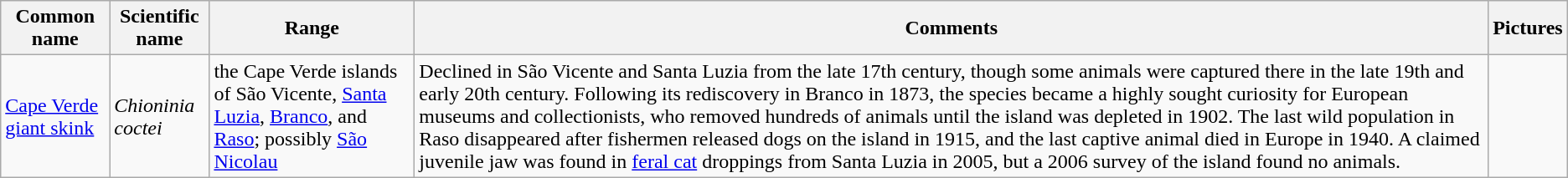<table class="wikitable">
<tr>
<th>Common name</th>
<th>Scientific name</th>
<th>Range</th>
<th class="unsortable">Comments</th>
<th class="unsortable">Pictures</th>
</tr>
<tr>
<td><a href='#'>Cape Verde giant skink</a></td>
<td><em>Chioninia coctei</em></td>
<td>the Cape Verde islands of São Vicente, <a href='#'>Santa Luzia</a>, <a href='#'>Branco</a>, and <a href='#'>Raso</a>; possibly <a href='#'>São Nicolau</a></td>
<td>Declined in São Vicente and Santa Luzia from the late 17th century, though some animals were captured there in the late 19th and early 20th century. Following its rediscovery in Branco in 1873, the species became a highly sought curiosity for European museums and collectionists, who removed hundreds of animals until the island was depleted in 1902. The last wild population in Raso disappeared after fishermen released dogs on the island in 1915, and the last captive animal died in Europe in 1940. A claimed juvenile jaw was found in <a href='#'>feral cat</a> droppings from Santa Luzia in 2005, but a 2006 survey of the island found no animals.</td>
<td></td>
</tr>
</table>
